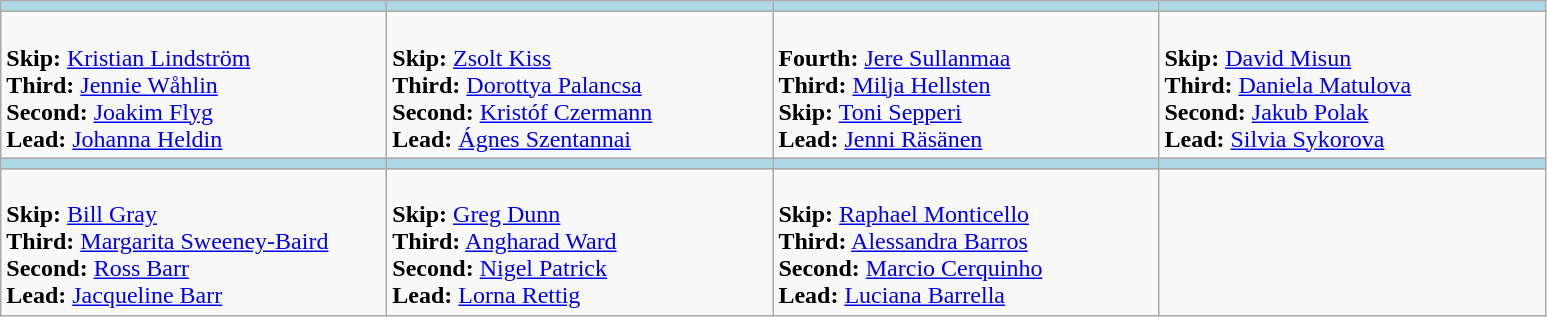<table class="wikitable">
<tr>
<th style="background: #ADD8E6;" width=250></th>
<th style="background: #ADD8E6;" width=250></th>
<th style="background: #ADD8E6;" width=250></th>
<th style="background: #ADD8E6;" width=250></th>
</tr>
<tr>
<td><br><strong>Skip:</strong> <a href='#'>Kristian Lindström</a><br>
<strong>Third:</strong> <a href='#'>Jennie Wåhlin</a><br>
<strong>Second:</strong> <a href='#'>Joakim Flyg</a><br>
<strong>Lead:</strong> <a href='#'>Johanna Heldin</a></td>
<td><br><strong>Skip:</strong> <a href='#'>Zsolt Kiss</a><br>
<strong>Third:</strong> <a href='#'>Dorottya Palancsa</a><br>
<strong>Second:</strong> <a href='#'>Kristóf Czermann</a><br>
<strong>Lead:</strong> <a href='#'>Ágnes Szentannai</a></td>
<td><br><strong>Fourth:</strong> <a href='#'>Jere Sullanmaa</a><br>
<strong>Third:</strong> <a href='#'>Milja Hellsten</a><br>
<strong>Skip:</strong> <a href='#'>Toni Sepperi</a><br>
<strong>Lead:</strong> <a href='#'>Jenni Räsänen</a></td>
<td><br><strong>Skip:</strong> <a href='#'>David Misun</a><br>
<strong>Third:</strong> <a href='#'>Daniela Matulova</a><br>
<strong>Second:</strong> <a href='#'>Jakub Polak</a><br>
<strong>Lead:</strong> <a href='#'>Silvia Sykorova</a></td>
</tr>
<tr>
<th style="background: #ADD8E6;" width=250></th>
<th style="background: #ADD8E6;" width=250></th>
<th style="background: #ADD8E6;" width=250></th>
<th style="background: #ADD8E6;" width=250></th>
</tr>
<tr>
<td><br><strong>Skip:</strong> <a href='#'>Bill Gray</a><br>
<strong>Third:</strong> <a href='#'>Margarita Sweeney-Baird</a><br>
<strong>Second:</strong> <a href='#'>Ross Barr</a><br>
<strong>Lead:</strong> <a href='#'>Jacqueline Barr</a></td>
<td><br><strong>Skip:</strong> <a href='#'>Greg Dunn</a><br>
<strong>Third:</strong> <a href='#'>Angharad Ward</a><br>
<strong>Second:</strong> <a href='#'>Nigel Patrick</a><br>
<strong>Lead:</strong> <a href='#'>Lorna Rettig</a></td>
<td><br><strong>Skip:</strong> <a href='#'>Raphael Monticello</a><br>
<strong>Third:</strong> <a href='#'>Alessandra Barros</a><br>
<strong>Second:</strong> <a href='#'>Marcio Cerquinho</a><br>
<strong>Lead:</strong> <a href='#'>Luciana Barrella</a></td>
<td></td>
</tr>
</table>
